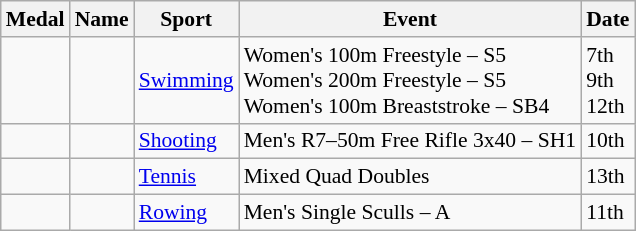<table class="wikitable sortable" style="font-size:90%">
<tr>
<th>Medal</th>
<th>Name</th>
<th>Sport</th>
<th>Event</th>
<th>Date</th>
</tr>
<tr>
<td> <br>  <br> </td>
<td></td>
<td><a href='#'>Swimming</a></td>
<td nowrap>Women's 100m Freestyle – S5 <br> Women's 200m Freestyle – S5 <br> Women's 100m Breaststroke – SB4</td>
<td>7th <br> 9th <br> 12th</td>
</tr>
<tr>
<td></td>
<td></td>
<td><a href='#'>Shooting</a></td>
<td nowrap>Men's R7–50m Free Rifle 3x40 – SH1</td>
<td>10th</td>
</tr>
<tr>
<td></td>
<td><br></td>
<td><a href='#'>Tennis</a></td>
<td>Mixed Quad Doubles</td>
<td>13th</td>
</tr>
<tr>
<td></td>
<td></td>
<td><a href='#'>Rowing</a></td>
<td>Men's Single Sculls – A</td>
<td>11th</td>
</tr>
</table>
